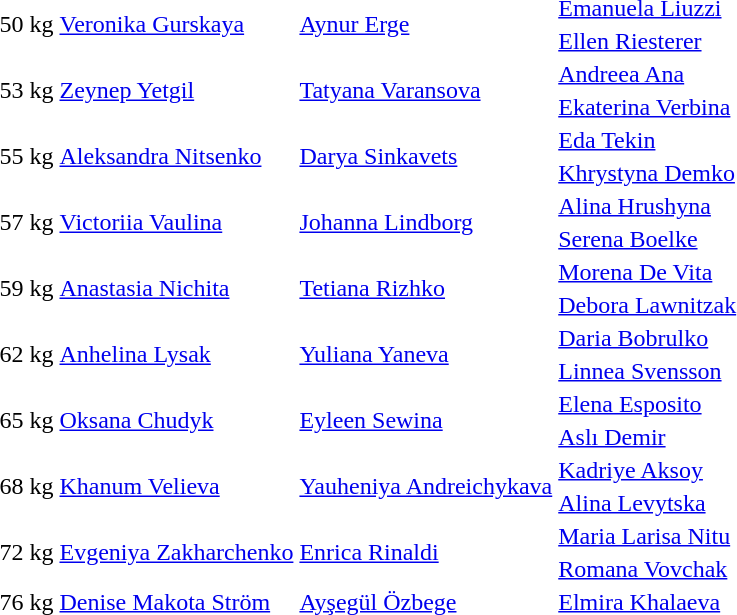<table>
<tr>
<td rowspan=2>50 kg</td>
<td rowspan=2> <a href='#'>Veronika Gurskaya</a></td>
<td rowspan=2> <a href='#'>Aynur Erge</a></td>
<td> <a href='#'>Emanuela Liuzzi</a></td>
</tr>
<tr>
<td> <a href='#'>Ellen Riesterer</a></td>
</tr>
<tr>
<td rowspan=2>53 kg</td>
<td rowspan=2> <a href='#'>Zeynep Yetgil</a></td>
<td rowspan=2> <a href='#'>Tatyana Varansova</a></td>
<td> <a href='#'>Andreea Ana</a></td>
</tr>
<tr>
<td> <a href='#'>Ekaterina Verbina</a></td>
</tr>
<tr>
<td rowspan=2>55 kg</td>
<td rowspan=2> <a href='#'>Aleksandra Nitsenko</a></td>
<td rowspan=2> <a href='#'>Darya Sinkavets</a></td>
<td> <a href='#'>Eda Tekin</a></td>
</tr>
<tr>
<td> <a href='#'>Khrystyna Demko</a></td>
</tr>
<tr>
<td rowspan=2>57 kg</td>
<td rowspan=2> <a href='#'>Victoriia Vaulina</a></td>
<td rowspan=2> <a href='#'>Johanna Lindborg</a></td>
<td> <a href='#'>Alina Hrushyna</a></td>
</tr>
<tr>
<td> <a href='#'>Serena Boelke</a></td>
</tr>
<tr>
<td rowspan=2>59 kg</td>
<td rowspan=2> <a href='#'>Anastasia Nichita</a></td>
<td rowspan=2> <a href='#'>Tetiana Rizhko</a></td>
<td> <a href='#'>Morena De Vita</a></td>
</tr>
<tr>
<td> <a href='#'>Debora Lawnitzak</a></td>
</tr>
<tr>
<td rowspan=2>62 kg</td>
<td rowspan=2> <a href='#'>Anhelina Lysak</a></td>
<td rowspan=2> <a href='#'>Yuliana Yaneva</a></td>
<td> <a href='#'>Daria Bobrulko</a></td>
</tr>
<tr>
<td> <a href='#'>Linnea Svensson</a></td>
</tr>
<tr>
<td rowspan=2>65 kg</td>
<td rowspan=2> <a href='#'>Oksana Chudyk</a></td>
<td rowspan=2> <a href='#'>Eyleen Sewina</a></td>
<td> <a href='#'>Elena Esposito</a></td>
</tr>
<tr>
<td> <a href='#'>Aslı Demir</a></td>
</tr>
<tr>
<td rowspan=2>68 kg</td>
<td rowspan=2> <a href='#'>Khanum Velieva</a></td>
<td rowspan=2> <a href='#'>Yauheniya Andreichykava</a></td>
<td> <a href='#'>Kadriye Aksoy</a></td>
</tr>
<tr>
<td> <a href='#'>Alina Levytska</a></td>
</tr>
<tr>
<td rowspan=2>72 kg</td>
<td rowspan=2> <a href='#'>Evgeniya Zakharchenko</a></td>
<td rowspan=2> <a href='#'>Enrica Rinaldi</a></td>
<td> <a href='#'>Maria Larisa Nitu</a></td>
</tr>
<tr>
<td> <a href='#'>Romana Vovchak</a></td>
</tr>
<tr>
<td>76 kg</td>
<td> <a href='#'>Denise Makota Ström</a></td>
<td> <a href='#'>Ayşegül Özbege</a></td>
<td> <a href='#'>Elmira Khalaeva</a></td>
</tr>
</table>
